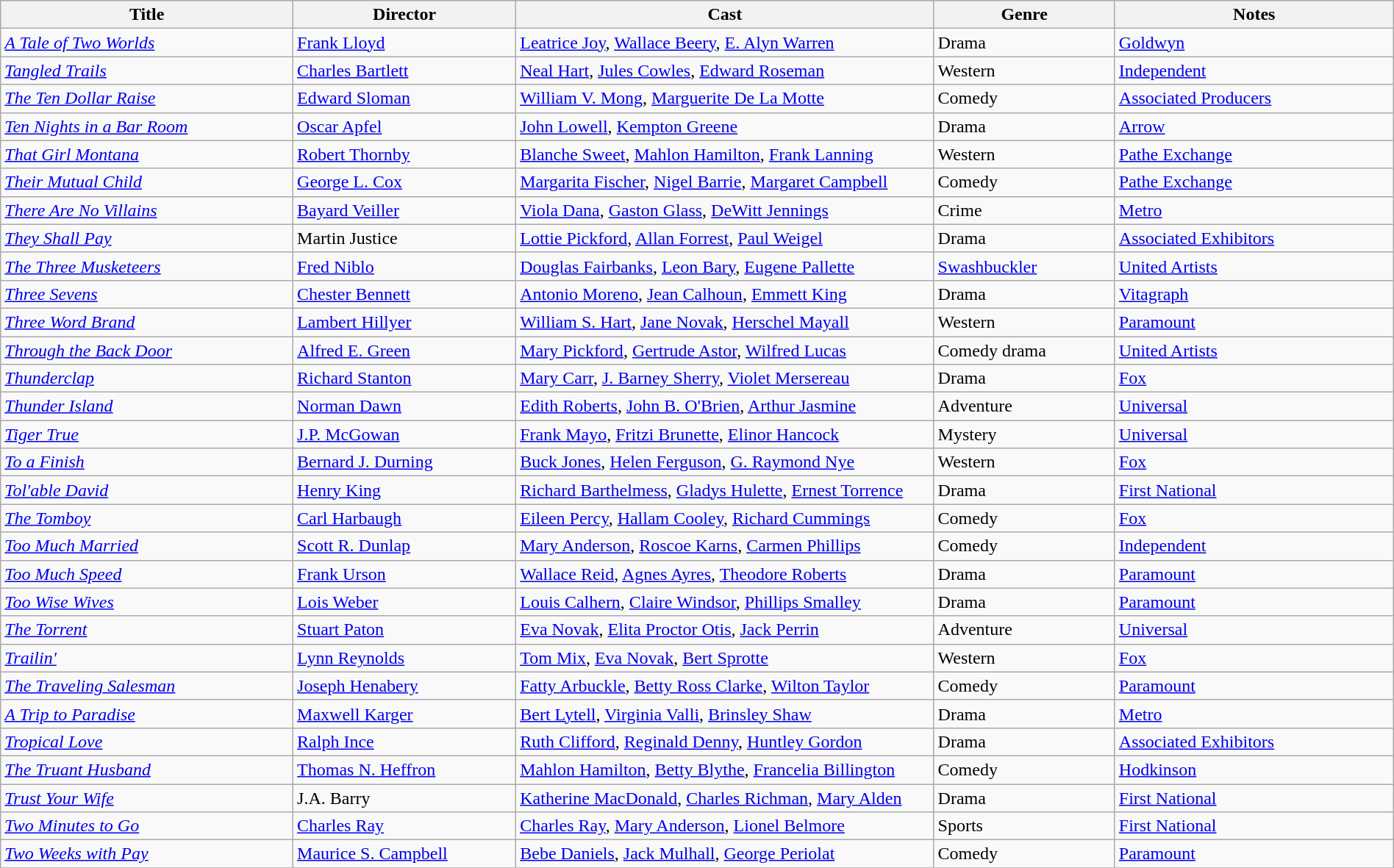<table class="wikitable" style="width:100%;">
<tr>
<th style="width:21%;">Title</th>
<th style="width:16%;">Director</th>
<th style="width:30%;">Cast</th>
<th style="width:13%;">Genre</th>
<th style="width:20%;">Notes</th>
</tr>
<tr>
<td><em><a href='#'>A Tale of Two Worlds</a></em></td>
<td><a href='#'>Frank Lloyd</a></td>
<td><a href='#'>Leatrice Joy</a>, <a href='#'>Wallace Beery</a>, <a href='#'>E. Alyn Warren</a></td>
<td>Drama</td>
<td><a href='#'>Goldwyn</a></td>
</tr>
<tr>
<td><em><a href='#'>Tangled Trails</a></em></td>
<td><a href='#'>Charles Bartlett</a></td>
<td><a href='#'>Neal Hart</a>, <a href='#'>Jules Cowles</a>, <a href='#'>Edward Roseman</a></td>
<td>Western</td>
<td><a href='#'>Independent</a></td>
</tr>
<tr>
<td><em><a href='#'>The Ten Dollar Raise</a></em></td>
<td><a href='#'>Edward Sloman</a></td>
<td><a href='#'>William V. Mong</a>, <a href='#'>Marguerite De La Motte</a></td>
<td>Comedy</td>
<td><a href='#'>Associated Producers</a></td>
</tr>
<tr>
<td><em><a href='#'>Ten Nights in a Bar Room</a></em></td>
<td><a href='#'>Oscar Apfel</a></td>
<td><a href='#'>John Lowell</a>, <a href='#'>Kempton Greene</a></td>
<td>Drama</td>
<td><a href='#'>Arrow</a></td>
</tr>
<tr>
<td><em><a href='#'>That Girl Montana</a></em></td>
<td><a href='#'>Robert Thornby</a></td>
<td><a href='#'>Blanche Sweet</a>, <a href='#'>Mahlon Hamilton</a>, <a href='#'>Frank Lanning</a></td>
<td>Western</td>
<td><a href='#'>Pathe Exchange</a></td>
</tr>
<tr>
<td><em><a href='#'>Their Mutual Child</a></em></td>
<td><a href='#'>George L. Cox</a></td>
<td><a href='#'>Margarita Fischer</a>, <a href='#'>Nigel Barrie</a>, <a href='#'>Margaret Campbell</a></td>
<td>Comedy</td>
<td><a href='#'>Pathe Exchange</a></td>
</tr>
<tr>
<td><em><a href='#'>There Are No Villains</a></em></td>
<td><a href='#'>Bayard Veiller</a></td>
<td><a href='#'>Viola Dana</a>, <a href='#'>Gaston Glass</a>, <a href='#'>DeWitt Jennings</a></td>
<td>Crime</td>
<td><a href='#'>Metro</a></td>
</tr>
<tr>
<td><em><a href='#'>They Shall Pay</a></em></td>
<td>Martin Justice</td>
<td><a href='#'>Lottie Pickford</a>, <a href='#'>Allan Forrest</a>, <a href='#'>Paul Weigel</a></td>
<td>Drama</td>
<td><a href='#'>Associated Exhibitors</a></td>
</tr>
<tr>
<td><em><a href='#'>The Three Musketeers</a></em></td>
<td><a href='#'>Fred Niblo</a></td>
<td><a href='#'>Douglas Fairbanks</a>, <a href='#'>Leon Bary</a>, <a href='#'>Eugene Pallette</a></td>
<td><a href='#'>Swashbuckler</a></td>
<td><a href='#'>United Artists</a></td>
</tr>
<tr>
<td><em><a href='#'>Three Sevens</a></em></td>
<td><a href='#'>Chester Bennett</a></td>
<td><a href='#'>Antonio Moreno</a>, <a href='#'>Jean Calhoun</a>, <a href='#'>Emmett King</a></td>
<td>Drama</td>
<td><a href='#'>Vitagraph</a></td>
</tr>
<tr>
<td><em><a href='#'>Three Word Brand</a></em></td>
<td><a href='#'>Lambert Hillyer</a></td>
<td><a href='#'>William S. Hart</a>, <a href='#'>Jane Novak</a>, <a href='#'>Herschel Mayall</a></td>
<td>Western</td>
<td><a href='#'>Paramount</a></td>
</tr>
<tr>
<td><em><a href='#'>Through the Back Door</a></em></td>
<td><a href='#'>Alfred E. Green</a></td>
<td><a href='#'>Mary Pickford</a>, <a href='#'>Gertrude Astor</a>, <a href='#'>Wilfred Lucas</a></td>
<td>Comedy drama</td>
<td><a href='#'>United Artists</a></td>
</tr>
<tr>
<td><em><a href='#'>Thunderclap</a></em></td>
<td><a href='#'>Richard Stanton</a></td>
<td><a href='#'>Mary Carr</a>, <a href='#'>J. Barney Sherry</a>, <a href='#'>Violet Mersereau</a></td>
<td>Drama</td>
<td><a href='#'>Fox</a></td>
</tr>
<tr>
<td><em><a href='#'>Thunder Island</a></em></td>
<td><a href='#'>Norman Dawn</a></td>
<td><a href='#'>Edith Roberts</a>, <a href='#'>John B. O'Brien</a>, <a href='#'>Arthur Jasmine</a></td>
<td>Adventure</td>
<td><a href='#'>Universal</a></td>
</tr>
<tr>
<td><em><a href='#'>Tiger True</a></em></td>
<td><a href='#'>J.P. McGowan</a></td>
<td><a href='#'>Frank Mayo</a>, <a href='#'>Fritzi Brunette</a>, <a href='#'>Elinor Hancock</a></td>
<td>Mystery</td>
<td><a href='#'>Universal</a></td>
</tr>
<tr>
<td><em><a href='#'>To a Finish</a></em></td>
<td><a href='#'>Bernard J. Durning</a></td>
<td><a href='#'>Buck Jones</a>, <a href='#'>Helen Ferguson</a>, <a href='#'>G. Raymond Nye</a></td>
<td>Western</td>
<td><a href='#'>Fox</a></td>
</tr>
<tr>
<td><em><a href='#'>Tol'able David</a></em></td>
<td><a href='#'>Henry King</a></td>
<td><a href='#'>Richard Barthelmess</a>, <a href='#'>Gladys Hulette</a>, <a href='#'>Ernest Torrence</a></td>
<td>Drama</td>
<td><a href='#'>First National</a></td>
</tr>
<tr>
<td><em><a href='#'>The Tomboy</a></em></td>
<td><a href='#'>Carl Harbaugh</a></td>
<td><a href='#'>Eileen Percy</a>, <a href='#'>Hallam Cooley</a>, <a href='#'>Richard Cummings</a></td>
<td>Comedy</td>
<td><a href='#'>Fox</a></td>
</tr>
<tr>
<td><em><a href='#'>Too Much Married</a></em></td>
<td><a href='#'>Scott R. Dunlap</a></td>
<td><a href='#'>Mary Anderson</a>, <a href='#'>Roscoe Karns</a>, <a href='#'>Carmen Phillips</a></td>
<td>Comedy</td>
<td><a href='#'>Independent</a></td>
</tr>
<tr>
<td><em><a href='#'>Too Much Speed</a></em></td>
<td><a href='#'>Frank Urson</a></td>
<td><a href='#'>Wallace Reid</a>, <a href='#'>Agnes Ayres</a>, <a href='#'>Theodore Roberts</a></td>
<td>Drama</td>
<td><a href='#'>Paramount</a></td>
</tr>
<tr>
<td><em><a href='#'>Too Wise Wives</a></em></td>
<td><a href='#'>Lois Weber</a></td>
<td><a href='#'>Louis Calhern</a>, <a href='#'>Claire Windsor</a>, <a href='#'>Phillips Smalley</a></td>
<td>Drama</td>
<td><a href='#'>Paramount</a></td>
</tr>
<tr>
<td><em><a href='#'>The Torrent</a></em></td>
<td><a href='#'>Stuart Paton</a></td>
<td><a href='#'>Eva Novak</a>, <a href='#'>Elita Proctor Otis</a>, <a href='#'>Jack Perrin</a></td>
<td>Adventure</td>
<td><a href='#'>Universal</a></td>
</tr>
<tr>
<td><em><a href='#'>Trailin'</a></em></td>
<td><a href='#'>Lynn Reynolds</a></td>
<td><a href='#'>Tom Mix</a>, <a href='#'>Eva Novak</a>, <a href='#'>Bert Sprotte</a></td>
<td>Western</td>
<td><a href='#'>Fox</a></td>
</tr>
<tr>
<td><em><a href='#'>The Traveling Salesman</a></em></td>
<td><a href='#'>Joseph Henabery</a></td>
<td><a href='#'>Fatty Arbuckle</a>, <a href='#'>Betty Ross Clarke</a>, <a href='#'>Wilton Taylor</a></td>
<td>Comedy</td>
<td><a href='#'>Paramount</a></td>
</tr>
<tr>
<td><em><a href='#'>A Trip to Paradise</a></em></td>
<td><a href='#'>Maxwell Karger</a></td>
<td><a href='#'>Bert Lytell</a>, <a href='#'>Virginia Valli</a>, <a href='#'>Brinsley Shaw</a></td>
<td>Drama</td>
<td><a href='#'>Metro</a></td>
</tr>
<tr>
<td><em><a href='#'>Tropical Love</a></em></td>
<td><a href='#'>Ralph Ince</a></td>
<td><a href='#'>Ruth Clifford</a>, <a href='#'>Reginald Denny</a>, <a href='#'>Huntley Gordon</a></td>
<td>Drama</td>
<td><a href='#'>Associated Exhibitors</a></td>
</tr>
<tr>
<td><em><a href='#'>The Truant Husband</a></em></td>
<td><a href='#'>Thomas N. Heffron</a></td>
<td><a href='#'>Mahlon Hamilton</a>, <a href='#'>Betty Blythe</a>, <a href='#'>Francelia Billington</a></td>
<td>Comedy</td>
<td><a href='#'>Hodkinson</a></td>
</tr>
<tr>
<td><em><a href='#'>Trust Your Wife</a></em></td>
<td>J.A. Barry</td>
<td><a href='#'>Katherine MacDonald</a>, <a href='#'>Charles Richman</a>, <a href='#'>Mary Alden</a></td>
<td>Drama</td>
<td><a href='#'>First National</a></td>
</tr>
<tr>
<td><em><a href='#'>Two Minutes to Go</a></em></td>
<td><a href='#'>Charles Ray</a></td>
<td><a href='#'>Charles Ray</a>, <a href='#'>Mary Anderson</a>, <a href='#'>Lionel Belmore</a></td>
<td>Sports</td>
<td><a href='#'>First National</a></td>
</tr>
<tr>
<td><em><a href='#'>Two Weeks with Pay</a></em></td>
<td><a href='#'>Maurice S. Campbell</a></td>
<td><a href='#'>Bebe Daniels</a>, <a href='#'>Jack Mulhall</a>, <a href='#'>George Periolat</a></td>
<td>Comedy</td>
<td><a href='#'>Paramount</a></td>
</tr>
<tr>
</tr>
</table>
